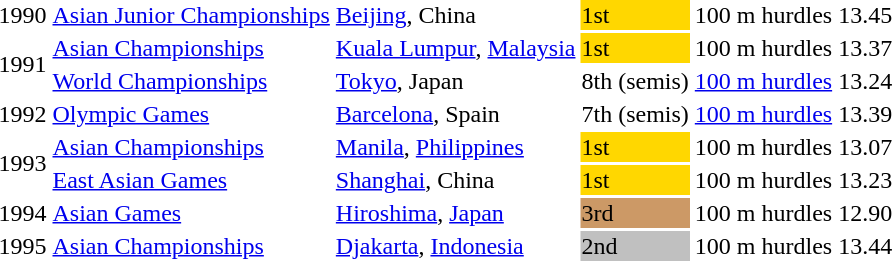<table>
<tr>
<td>1990</td>
<td><a href='#'>Asian Junior Championships</a></td>
<td><a href='#'>Beijing</a>, China</td>
<td bgcolor=gold>1st</td>
<td>100 m hurdles</td>
<td>13.45</td>
</tr>
<tr>
<td rowspan=2>1991</td>
<td><a href='#'>Asian Championships</a></td>
<td><a href='#'>Kuala Lumpur</a>, <a href='#'>Malaysia</a></td>
<td bgcolor="gold">1st</td>
<td>100 m hurdles</td>
<td>13.37</td>
</tr>
<tr>
<td><a href='#'>World Championships</a></td>
<td><a href='#'>Tokyo</a>, Japan</td>
<td>8th (semis)</td>
<td><a href='#'>100 m hurdles</a></td>
<td>13.24</td>
</tr>
<tr>
<td>1992</td>
<td><a href='#'>Olympic Games</a></td>
<td><a href='#'>Barcelona</a>, Spain</td>
<td>7th (semis)</td>
<td><a href='#'>100 m hurdles</a></td>
<td>13.39</td>
</tr>
<tr>
<td rowspan=2>1993</td>
<td><a href='#'>Asian Championships</a></td>
<td><a href='#'>Manila</a>, <a href='#'>Philippines</a></td>
<td bgcolor="gold">1st</td>
<td>100 m hurdles</td>
<td>13.07 </td>
</tr>
<tr>
<td><a href='#'>East Asian Games</a></td>
<td><a href='#'>Shanghai</a>, China</td>
<td bgcolor=gold>1st</td>
<td>100 m hurdles</td>
<td>13.23</td>
</tr>
<tr>
<td>1994</td>
<td><a href='#'>Asian Games</a></td>
<td><a href='#'>Hiroshima</a>, <a href='#'>Japan</a></td>
<td bgcolor="cc9966">3rd</td>
<td>100 m hurdles</td>
<td>12.90</td>
</tr>
<tr>
<td>1995</td>
<td><a href='#'>Asian Championships</a></td>
<td><a href='#'>Djakarta</a>, <a href='#'>Indonesia</a></td>
<td bgcolor="silver">2nd</td>
<td>100 m hurdles</td>
<td>13.44</td>
</tr>
</table>
